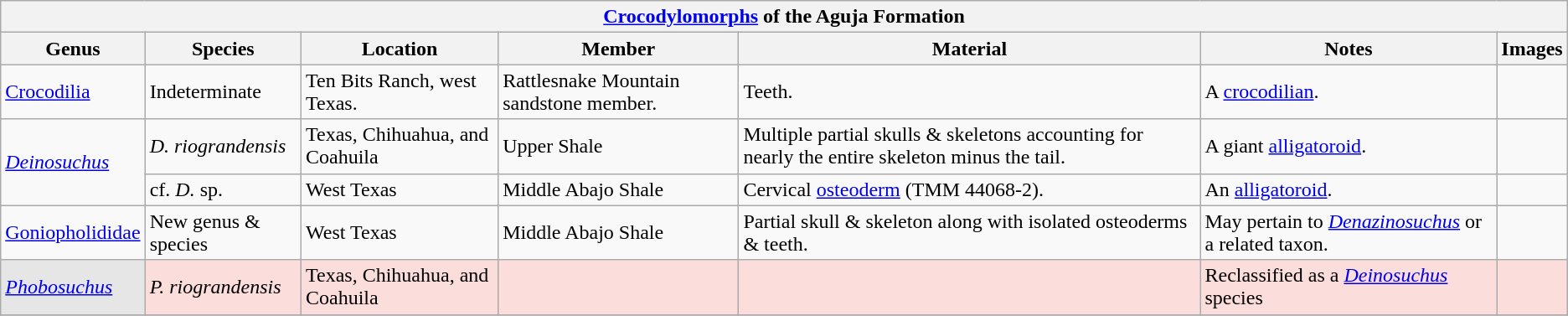<table class="wikitable" align="center">
<tr>
<th colspan="7" align="center"><strong><a href='#'>Crocodylomorphs</a> of the Aguja Formation</strong></th>
</tr>
<tr>
<th>Genus</th>
<th>Species</th>
<th>Location</th>
<th>Member</th>
<th>Material</th>
<th>Notes</th>
<th>Images</th>
</tr>
<tr>
<td><a href='#'>Crocodilia</a></td>
<td>Indeterminate</td>
<td>Ten Bits Ranch, west Texas.</td>
<td>Rattlesnake Mountain sandstone member.</td>
<td>Teeth.</td>
<td>A <a href='#'>crocodilian</a>.</td>
<td></td>
</tr>
<tr>
<td rowspan=2><em><a href='#'>Deinosuchus</a></em></td>
<td><em>D. riograndensis</em></td>
<td>Texas, Chihuahua, and Coahuila</td>
<td>Upper Shale</td>
<td>Multiple partial skulls & skeletons accounting for nearly the entire skeleton minus the tail.</td>
<td>A giant <a href='#'>alligatoroid</a>.</td>
<td></td>
</tr>
<tr>
<td>cf. <em>D.</em> sp.</td>
<td>West Texas</td>
<td>Middle Abajo Shale</td>
<td>Cervical <a href='#'>osteoderm</a> (TMM 44068-2).</td>
<td>An <a href='#'>alligatoroid</a>.</td>
<td></td>
</tr>
<tr>
<td><a href='#'>Goniopholididae</a></td>
<td>New genus & species</td>
<td>West Texas</td>
<td>Middle Abajo Shale</td>
<td>Partial skull & skeleton along with isolated osteoderms & teeth.</td>
<td>May pertain to <em><a href='#'>Denazinosuchus</a></em> or a related taxon.</td>
<td></td>
</tr>
<tr>
<td style="background:#E6E6E6;"><em><a href='#'>Phobosuchus</a></em></td>
<td style="background:#fbdddb;"><em>P. riograndensis</em></td>
<td style="background:#fbdddb;">Texas, Chihuahua, and Coahuila</td>
<td style="background:#fbdddb;"></td>
<td style="background:#fbdddb;"></td>
<td style="background:#fbdddb;">Reclassified as a <em><a href='#'>Deinosuchus</a></em> species</td>
<td style="background:#fbdddb;"></td>
</tr>
<tr>
</tr>
</table>
